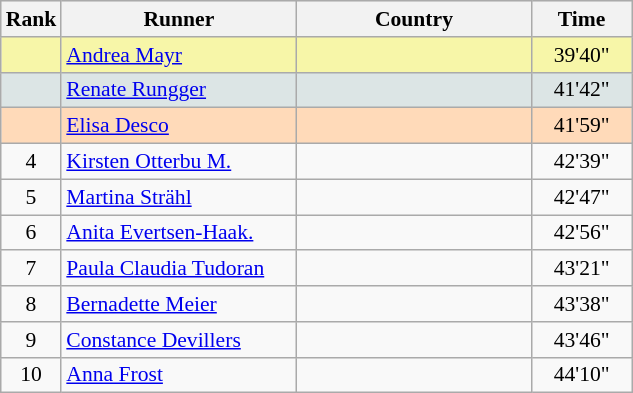<table class="wikitable" style="text-align:center; font-size: 90%; border: gray solid 1px;border-collapse:collapse;">
<tr bgcolor="#E4E4E4">
<th style="border-bottom:1px solid #AAAAAA" width=10>Rank</th>
<th style="border-bottom:1px solid #AAAAAA" width=150>Runner</th>
<th style="border-bottom:1px solid #AAAAAA" width=150>Country</th>
<th style="border-bottom:1px solid #AAAAAA" width=60>Time</th>
</tr>
<tr bgcolor=F7F6A8>
<td></td>
<td align=left><a href='#'>Andrea Mayr</a></td>
<td align=left></td>
<td>39'40"</td>
</tr>
<tr bgcolor=DCE5E5>
<td></td>
<td align=left><a href='#'>Renate Rungger</a></td>
<td align=left></td>
<td>41'42"</td>
</tr>
<tr bgcolor=FFDAB9>
<td></td>
<td align=left><a href='#'>Elisa Desco</a></td>
<td align=left></td>
<td>41'59"</td>
</tr>
<tr>
<td>4</td>
<td align=left><a href='#'>Kirsten Otterbu M.</a></td>
<td align=left></td>
<td>42'39"</td>
</tr>
<tr>
<td>5</td>
<td align=left><a href='#'>Martina Strähl</a></td>
<td align=left></td>
<td>42'47"</td>
</tr>
<tr>
<td>6</td>
<td align=left><a href='#'>Anita Evertsen-Haak.</a></td>
<td align=left></td>
<td>42'56"</td>
</tr>
<tr>
<td>7</td>
<td align=left><a href='#'>Paula Claudia Tudoran</a></td>
<td align=left></td>
<td>43'21"</td>
</tr>
<tr>
<td>8</td>
<td align=left><a href='#'>Bernadette Meier</a></td>
<td align=left></td>
<td>43'38"</td>
</tr>
<tr>
<td>9</td>
<td align=left><a href='#'>Constance Devillers</a></td>
<td align=left></td>
<td>43'46"</td>
</tr>
<tr>
<td>10</td>
<td align=left><a href='#'>Anna Frost</a></td>
<td align=left></td>
<td>44'10"</td>
</tr>
</table>
